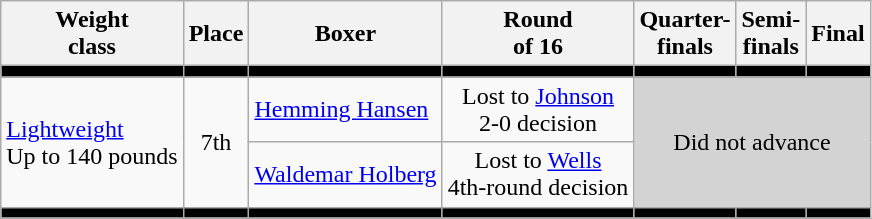<table class=wikitable>
<tr>
<th>Weight <br> class</th>
<th>Place</th>
<th>Boxer</th>
<th>Round <br> of 16</th>
<th>Quarter-<br>finals</th>
<th>Semi-<br>finals</th>
<th>Final</th>
</tr>
<tr bgcolor=black>
<td></td>
<td></td>
<td></td>
<td></td>
<td></td>
<td></td>
<td></td>
</tr>
<tr align=center>
<td rowspan=2 align=left><a href='#'>Lightweight</a> <br> Up to 140 pounds</td>
<td rowspan=2>7th</td>
<td align=left><a href='#'>Hemming Hansen</a></td>
<td>Lost to <a href='#'>Johnson</a> <br> 2-0 decision</td>
<td rowspan=2 colspan=3 bgcolor=lightgray>Did not advance</td>
</tr>
<tr align=center>
<td align=left><a href='#'>Waldemar Holberg</a></td>
<td>Lost to <a href='#'>Wells</a> <br> 4th-round decision</td>
</tr>
<tr bgcolor=black>
<td></td>
<td></td>
<td></td>
<td></td>
<td></td>
<td></td>
<td></td>
</tr>
</table>
